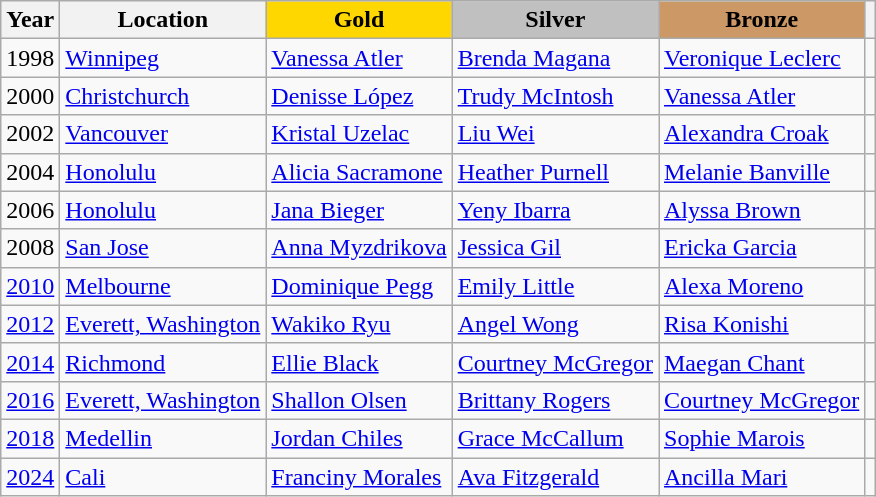<table class="wikitable">
<tr>
<th>Year</th>
<th>Location</th>
<th style="background-color:gold;">Gold</th>
<th style="background-color:silver;">Silver</th>
<th style="background-color:#cc9966;">Bronze</th>
<th></th>
</tr>
<tr>
<td>1998</td>
<td> <a href='#'>Winnipeg</a></td>
<td> <a href='#'>Vanessa Atler</a></td>
<td> <a href='#'>Brenda Magana</a></td>
<td> <a href='#'>Veronique Leclerc</a></td>
<td></td>
</tr>
<tr>
<td>2000</td>
<td> <a href='#'>Christchurch</a></td>
<td> <a href='#'>Denisse López</a></td>
<td> <a href='#'>Trudy McIntosh</a></td>
<td> <a href='#'>Vanessa Atler</a></td>
<td></td>
</tr>
<tr>
<td>2002</td>
<td> <a href='#'>Vancouver</a></td>
<td> <a href='#'>Kristal Uzelac</a></td>
<td> <a href='#'>Liu Wei</a></td>
<td> <a href='#'>Alexandra Croak</a></td>
<td></td>
</tr>
<tr>
<td>2004</td>
<td> <a href='#'>Honolulu</a></td>
<td> <a href='#'>Alicia Sacramone</a></td>
<td> <a href='#'>Heather Purnell</a></td>
<td> <a href='#'>Melanie Banville</a></td>
<td></td>
</tr>
<tr>
<td>2006</td>
<td> <a href='#'>Honolulu</a></td>
<td> <a href='#'>Jana Bieger</a></td>
<td> <a href='#'>Yeny Ibarra</a></td>
<td> <a href='#'>Alyssa Brown</a></td>
<td></td>
</tr>
<tr>
<td>2008</td>
<td> <a href='#'>San Jose</a></td>
<td> <a href='#'>Anna Myzdrikova</a></td>
<td> <a href='#'>Jessica Gil</a></td>
<td> <a href='#'>Ericka Garcia</a></td>
<td></td>
</tr>
<tr>
<td><a href='#'>2010</a></td>
<td> <a href='#'>Melbourne</a></td>
<td> <a href='#'>Dominique Pegg</a></td>
<td> <a href='#'>Emily Little</a></td>
<td> <a href='#'>Alexa Moreno</a></td>
<td></td>
</tr>
<tr>
<td><a href='#'>2012</a></td>
<td> <a href='#'>Everett, Washington</a></td>
<td> <a href='#'>Wakiko Ryu</a></td>
<td> <a href='#'>Angel Wong</a></td>
<td> <a href='#'>Risa Konishi</a></td>
<td></td>
</tr>
<tr>
<td><a href='#'>2014</a></td>
<td> <a href='#'>Richmond</a></td>
<td> <a href='#'>Ellie Black</a></td>
<td> <a href='#'>Courtney McGregor</a></td>
<td> <a href='#'>Maegan Chant</a></td>
<td></td>
</tr>
<tr>
<td><a href='#'>2016</a></td>
<td> <a href='#'>Everett, Washington</a></td>
<td> <a href='#'>Shallon Olsen</a></td>
<td> <a href='#'>Brittany Rogers</a></td>
<td> <a href='#'>Courtney McGregor</a></td>
<td></td>
</tr>
<tr>
<td><a href='#'>2018</a></td>
<td> <a href='#'>Medellin</a></td>
<td> <a href='#'>Jordan Chiles</a></td>
<td> <a href='#'>Grace McCallum</a></td>
<td> <a href='#'>Sophie Marois</a></td>
<td></td>
</tr>
<tr>
<td><a href='#'>2024</a></td>
<td> <a href='#'>Cali</a></td>
<td> <a href='#'>Franciny Morales</a></td>
<td> <a href='#'>Ava Fitzgerald</a></td>
<td> <a href='#'>Ancilla Mari</a></td>
<td></td>
</tr>
</table>
